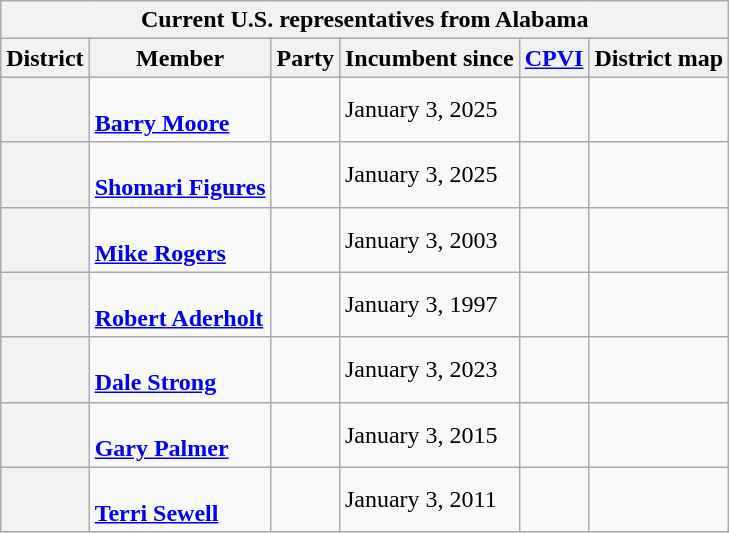<table class="wikitable sticky-header-multi sortable">
<tr>
<th colspan=6>Current U.S. representatives from Alabama</th>
</tr>
<tr>
<th scope="col">District</th>
<th scope="col">Member<br></th>
<th scope="col">Party</th>
<th scope="col" data-sort-type="date">Incumbent since</th>
<th scope="col" data-sort-type="number"><a href='#'>CPVI</a><br></th>
<th scope="col" class="unsortable">District map</th>
</tr>
<tr>
<th scope="row"></th>
<td data-sort-value="Carl, Jerry"><br><strong><a href='#'>Barry Moore</a></strong><br></td>
<td></td>
<td>January 3, 2025</td>
<td></td>
<td></td>
</tr>
<tr>
<th scope="row"></th>
<td data-sort-value="Figures, Shomari"><br><strong><a href='#'>Shomari Figures</a></strong><br></td>
<td></td>
<td>January 3, 2025</td>
<td></td>
<td></td>
</tr>
<tr>
<th scope="row"></th>
<td data-sort-value="Rogers, Mike"><br><strong><a href='#'>Mike Rogers</a></strong><br></td>
<td></td>
<td>January 3, 2003</td>
<td></td>
<td></td>
</tr>
<tr>
<th scope="row"></th>
<td data-sort-value="Aderholt, Robert"><br><strong><a href='#'>Robert Aderholt</a></strong><br></td>
<td></td>
<td>January 3, 1997</td>
<td></td>
<td></td>
</tr>
<tr>
<th scope="row"></th>
<td data-sort-value="Strong, Dale"><br><strong><a href='#'>Dale Strong</a></strong><br></td>
<td></td>
<td>January 3, 2023</td>
<td></td>
<td></td>
</tr>
<tr>
<th scope="row"></th>
<td data-sort-value="Palmer, Gary"><br><strong><a href='#'>Gary Palmer</a></strong><br></td>
<td></td>
<td>January 3, 2015</td>
<td></td>
<td></td>
</tr>
<tr>
<th scope="row"></th>
<td data-sort-value="Sewell, Terri"><br><strong><a href='#'>Terri Sewell</a></strong><br></td>
<td></td>
<td>January 3, 2011</td>
<td></td>
<td></td>
</tr>
</table>
